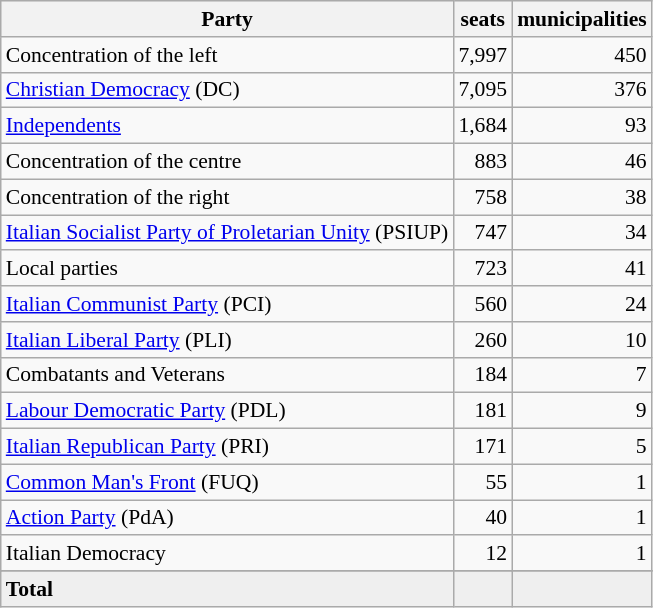<table class="wikitable" style="font-size: 90%;">
<tr bgcolor="EFEFEF">
<th>Party</th>
<th>seats</th>
<th>municipalities</th>
</tr>
<tr>
<td>Concentration of the left</td>
<td align=right>7,997</td>
<td align=right>450</td>
</tr>
<tr>
<td><a href='#'>Christian Democracy</a> (DC)</td>
<td align=right>7,095</td>
<td align=right>376</td>
</tr>
<tr>
<td><a href='#'>Independents</a></td>
<td align=right>1,684</td>
<td align=right>93</td>
</tr>
<tr>
<td>Concentration of the centre</td>
<td align=right>883</td>
<td align=right>46</td>
</tr>
<tr>
<td>Concentration of the right</td>
<td align=right>758</td>
<td align=right>38</td>
</tr>
<tr>
<td><a href='#'>Italian Socialist Party of Proletarian Unity</a> (PSIUP)</td>
<td align=right>747</td>
<td align=right>34</td>
</tr>
<tr>
<td>Local parties</td>
<td align=right>723</td>
<td align=right>41</td>
</tr>
<tr>
<td><a href='#'>Italian Communist Party</a> (PCI)</td>
<td align=right>560</td>
<td align=right>24</td>
</tr>
<tr>
<td><a href='#'>Italian Liberal Party</a> (PLI)</td>
<td align=right>260</td>
<td align=right>10</td>
</tr>
<tr>
<td>Combatants and Veterans</td>
<td align=right>184</td>
<td align=right>7</td>
</tr>
<tr>
<td><a href='#'>Labour Democratic Party</a> (PDL)</td>
<td align=right>181</td>
<td align=right>9</td>
</tr>
<tr>
<td><a href='#'>Italian Republican Party</a> (PRI)</td>
<td align=right>171</td>
<td align=right>5</td>
</tr>
<tr>
<td><a href='#'>Common Man's Front</a> (FUQ)</td>
<td align=right>55</td>
<td align=right>1</td>
</tr>
<tr>
<td><a href='#'>Action Party</a> (PdA)</td>
<td align=right>40</td>
<td align=right>1</td>
</tr>
<tr>
<td>Italian Democracy</td>
<td align=right>12</td>
<td align=right>1</td>
</tr>
<tr>
</tr>
<tr bgcolor="EFEFEF">
<td align=left><strong>Total</strong></td>
<td align=right></td>
<td align=right></td>
</tr>
</table>
